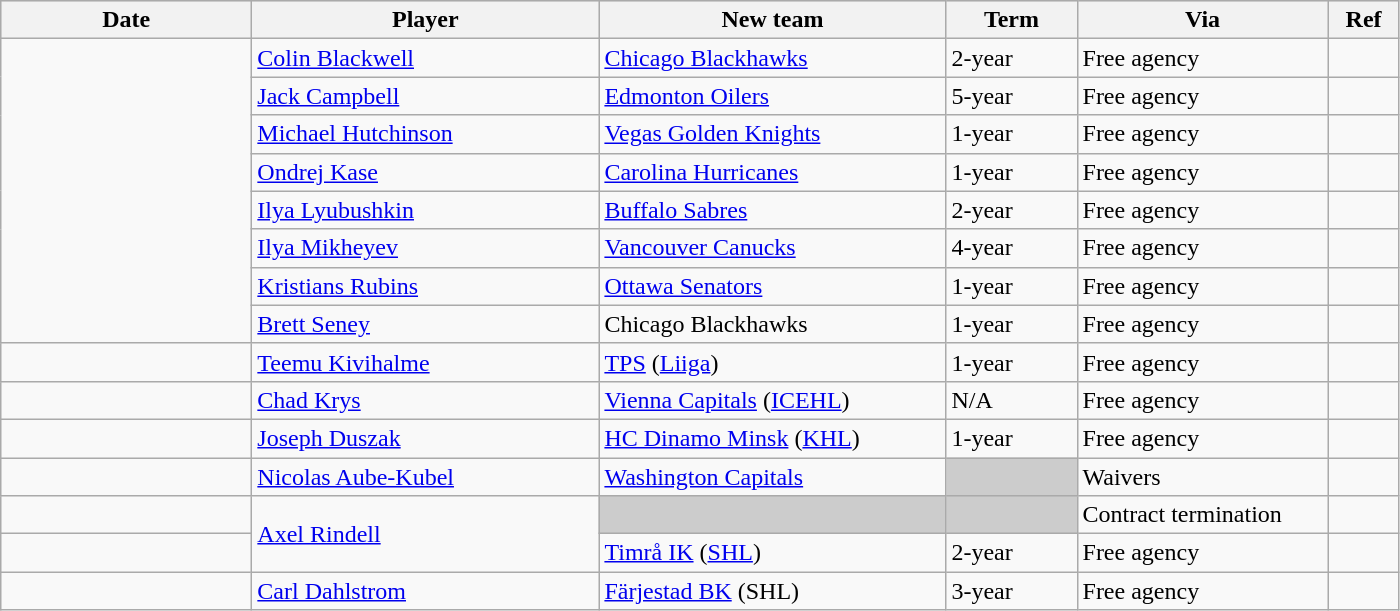<table class="wikitable">
<tr style="background:#ddd; text-align:center;">
<th style="width: 10em;">Date</th>
<th style="width: 14em;">Player</th>
<th style="width: 14em;">New team</th>
<th style="width: 5em;">Term</th>
<th style="width: 10em;">Via</th>
<th style="width: 2.5em;">Ref</th>
</tr>
<tr>
<td rowspan=8></td>
<td><a href='#'>Colin Blackwell</a></td>
<td><a href='#'>Chicago Blackhawks</a></td>
<td>2-year</td>
<td>Free agency</td>
<td></td>
</tr>
<tr>
<td><a href='#'>Jack Campbell</a></td>
<td><a href='#'>Edmonton Oilers</a></td>
<td>5-year</td>
<td>Free agency</td>
<td></td>
</tr>
<tr>
<td><a href='#'>Michael Hutchinson</a></td>
<td><a href='#'>Vegas Golden Knights</a></td>
<td>1-year</td>
<td>Free agency</td>
<td></td>
</tr>
<tr>
<td><a href='#'>Ondrej Kase</a></td>
<td><a href='#'>Carolina Hurricanes</a></td>
<td>1-year</td>
<td>Free agency</td>
<td></td>
</tr>
<tr>
<td><a href='#'>Ilya Lyubushkin</a></td>
<td><a href='#'>Buffalo Sabres</a></td>
<td>2-year</td>
<td>Free agency</td>
<td></td>
</tr>
<tr>
<td><a href='#'>Ilya Mikheyev</a></td>
<td><a href='#'>Vancouver Canucks</a></td>
<td>4-year</td>
<td>Free agency</td>
<td></td>
</tr>
<tr>
<td><a href='#'>Kristians Rubins</a></td>
<td><a href='#'>Ottawa Senators</a></td>
<td>1-year</td>
<td>Free agency</td>
<td></td>
</tr>
<tr>
<td><a href='#'>Brett Seney</a></td>
<td>Chicago Blackhawks</td>
<td>1-year</td>
<td>Free agency</td>
<td></td>
</tr>
<tr>
<td></td>
<td><a href='#'>Teemu Kivihalme</a></td>
<td><a href='#'>TPS</a> (<a href='#'>Liiga</a>)</td>
<td>1-year</td>
<td>Free agency</td>
<td></td>
</tr>
<tr>
<td></td>
<td><a href='#'>Chad Krys</a></td>
<td><a href='#'>Vienna Capitals</a> (<a href='#'>ICEHL</a>)</td>
<td>N/A</td>
<td>Free agency</td>
<td></td>
</tr>
<tr>
<td></td>
<td><a href='#'>Joseph Duszak</a></td>
<td><a href='#'>HC Dinamo Minsk</a> (<a href='#'>KHL</a>)</td>
<td>1-year</td>
<td>Free agency</td>
<td></td>
</tr>
<tr>
<td></td>
<td><a href='#'>Nicolas Aube-Kubel</a></td>
<td><a href='#'>Washington Capitals</a></td>
<td style="background:#ccc;"></td>
<td>Waivers</td>
<td></td>
</tr>
<tr>
<td></td>
<td rowspan=2><a href='#'>Axel Rindell</a></td>
<td style="background:#ccc;"></td>
<td style="background:#ccc;"></td>
<td>Contract termination</td>
<td></td>
</tr>
<tr>
<td></td>
<td><a href='#'>Timrå IK</a> (<a href='#'>SHL</a>)</td>
<td>2-year</td>
<td>Free agency</td>
<td></td>
</tr>
<tr>
<td></td>
<td><a href='#'>Carl Dahlstrom</a></td>
<td><a href='#'>Färjestad BK</a> (SHL)</td>
<td>3-year</td>
<td>Free agency</td>
<td></td>
</tr>
</table>
